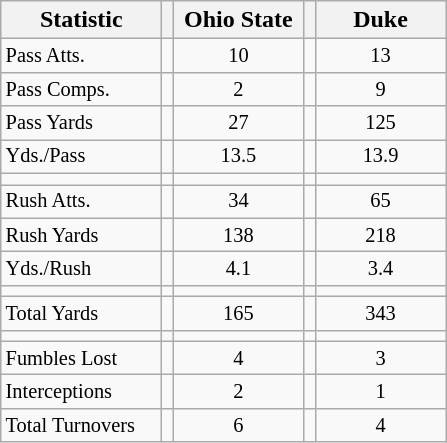<table class="wikitable">
<tr>
<th scope="col" align="left" width="100px">Statistic</th>
<th></th>
<th scope="col" text-align="center" width="80px">Ohio State</th>
<th></th>
<th scope="col" text-align="center" width="80px">Duke</th>
</tr>
<tr>
<td style="font-size:85%;">Pass Atts.</td>
<td></td>
<td style="text-align: center; font-size:85%;">10</td>
<td></td>
<td style="text-align: center; font-size:85%;">13</td>
</tr>
<tr>
<td style="font-size:85%;">Pass Comps.</td>
<td></td>
<td style="text-align: center; font-size:85%;">2</td>
<td></td>
<td style="text-align: center; font-size:85%;">9</td>
</tr>
<tr>
<td style="font-size:85%;">Pass Yards</td>
<td></td>
<td style="text-align: center; font-size:85%;">27</td>
<td></td>
<td style="text-align: center; font-size:85%;">125</td>
</tr>
<tr>
<td style="font-size:85%;">Yds./Pass</td>
<td></td>
<td style="text-align: center; font-size:85%;">13.5</td>
<td></td>
<td style="text-align: center; font-size:85%;">13.9</td>
</tr>
<tr>
<td></td>
<td></td>
<td></td>
<td></td>
<td></td>
</tr>
<tr>
<td style="font-size:85%;">Rush Atts.</td>
<td></td>
<td style="text-align: center; font-size:85%;">34</td>
<td></td>
<td style="text-align: center; font-size:85%;">65</td>
</tr>
<tr>
<td style="font-size:85%;">Rush Yards</td>
<td></td>
<td style="text-align: center; font-size:85%;">138</td>
<td></td>
<td style="text-align: center; font-size:85%;">218</td>
</tr>
<tr>
<td style="font-size:85%;">Yds./Rush</td>
<td></td>
<td style="text-align: center; font-size:85%;">4.1</td>
<td></td>
<td style="text-align: center; font-size:85%;">3.4</td>
</tr>
<tr>
<td></td>
<td></td>
<td></td>
<td></td>
<td></td>
</tr>
<tr>
<td style="font-size:85%;">Total Yards</td>
<td></td>
<td style="text-align: center; font-size:85%;">165</td>
<td></td>
<td style="text-align: center; font-size:85%;">343</td>
</tr>
<tr>
<td></td>
<td></td>
<td></td>
<td></td>
<td></td>
</tr>
<tr>
<td style="font-size:85%;">Fumbles Lost</td>
<td></td>
<td style="text-align: center; font-size:85%;">4</td>
<td></td>
<td style="text-align: center; font-size:85%;">3</td>
</tr>
<tr>
<td style="font-size:85%;">Interceptions</td>
<td></td>
<td style="text-align: center; font-size:85%;">2</td>
<td></td>
<td style="text-align: center; font-size:85%;">1</td>
</tr>
<tr>
<td style="font-size:85%;">Total Turnovers</td>
<td></td>
<td style="text-align: center; font-size:85%;">6</td>
<td></td>
<td style="text-align: center; font-size:85%;">4</td>
</tr>
</table>
